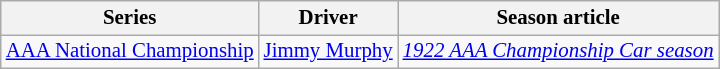<table class="wikitable" style="font-size: 87%;">
<tr>
<th>Series</th>
<th>Driver</th>
<th>Season article</th>
</tr>
<tr>
<td><a href='#'>AAA National Championship</a></td>
<td> <a href='#'>Jimmy Murphy</a></td>
<td><em><a href='#'>1922 AAA Championship Car season</a></em></td>
</tr>
</table>
